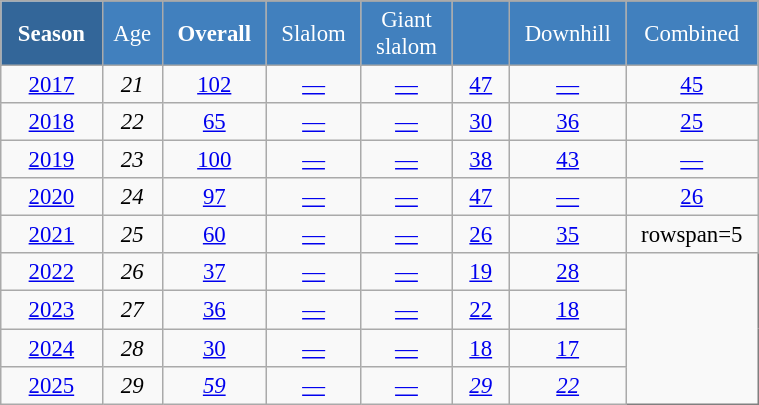<table class="wikitable"  style="font-size:95%; text-align:center; border:gray solid 1px; width:40%;">
<tr style="background:#369; color:white;">
<td rowspan="2" style="width:6%;"><strong>Season</strong></td>
</tr>
<tr style="background:#4180be; color:white;">
<td style="width:3%;">Age</td>
<td style="width:5%;"><strong>Overall</strong></td>
<td style="width:5%;">Slalom</td>
<td style="width:5%;">Giant<br>slalom</td>
<td style="width:5%;"></td>
<td style="width:5%;">Downhill</td>
<td style="width:5%;">Combined</td>
</tr>
<tr>
<td><a href='#'>2017</a></td>
<td><em>21</em></td>
<td><a href='#'>102</a></td>
<td><a href='#'>—</a></td>
<td><a href='#'>—</a></td>
<td><a href='#'>47</a></td>
<td><a href='#'>—</a></td>
<td><a href='#'>45</a></td>
</tr>
<tr>
<td><a href='#'>2018</a></td>
<td><em>22</em></td>
<td><a href='#'>65</a></td>
<td><a href='#'>—</a></td>
<td><a href='#'>—</a></td>
<td><a href='#'>30</a></td>
<td><a href='#'>36</a></td>
<td><a href='#'>25</a></td>
</tr>
<tr>
<td><a href='#'>2019</a></td>
<td><em>23</em></td>
<td><a href='#'>100</a></td>
<td><a href='#'>—</a></td>
<td><a href='#'>—</a></td>
<td><a href='#'>38</a></td>
<td><a href='#'>43</a></td>
<td><a href='#'>—</a></td>
</tr>
<tr>
<td><a href='#'>2020</a></td>
<td><em>24</em></td>
<td><a href='#'>97</a></td>
<td><a href='#'>—</a></td>
<td><a href='#'>—</a></td>
<td><a href='#'>47</a></td>
<td><a href='#'>—</a></td>
<td><a href='#'>26</a></td>
</tr>
<tr>
<td><a href='#'>2021</a></td>
<td><em>25</em></td>
<td><a href='#'>60</a></td>
<td><a href='#'>—</a></td>
<td><a href='#'>—</a></td>
<td><a href='#'>26</a></td>
<td><a href='#'>35</a></td>
<td>rowspan=5 </td>
</tr>
<tr>
<td><a href='#'>2022</a></td>
<td><em>26</em></td>
<td><a href='#'>37</a></td>
<td><a href='#'>—</a></td>
<td><a href='#'>—</a></td>
<td><a href='#'>19</a></td>
<td><a href='#'>28</a></td>
</tr>
<tr>
<td><a href='#'>2023</a></td>
<td><em>27</em></td>
<td><a href='#'>36</a></td>
<td><a href='#'>—</a></td>
<td><a href='#'>—</a></td>
<td><a href='#'>22</a></td>
<td><a href='#'>18</a></td>
</tr>
<tr>
<td><a href='#'>2024</a></td>
<td><em>28</em></td>
<td><a href='#'>30</a></td>
<td><a href='#'>—</a></td>
<td><a href='#'>—</a></td>
<td><a href='#'>18</a></td>
<td><a href='#'>17</a></td>
</tr>
<tr>
<td><a href='#'>2025</a></td>
<td><em>29</em></td>
<td><a href='#'><em>59</em></a></td>
<td><a href='#'>—</a></td>
<td><a href='#'>—</a></td>
<td><a href='#'><em>29</em></a></td>
<td><a href='#'><em>22</em></a></td>
</tr>
</table>
